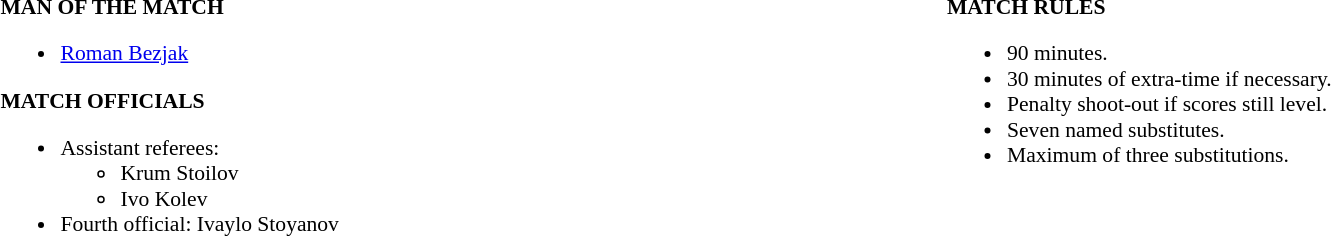<table width=100% style="font-size: 90%">
<tr>
<td width=50% valign=top><br><strong>MAN OF THE MATCH</strong><ul><li><a href='#'>Roman Bezjak</a></li></ul><strong>MATCH OFFICIALS</strong><ul><li>Assistant referees:<ul><li>Krum Stoilov</li><li>Ivo Kolev</li></ul></li><li>Fourth official: Ivaylo Stoyanov</li></ul></td>
<td width=50% valign=top><br><strong>MATCH RULES</strong><ul><li>90 minutes.</li><li>30 minutes of extra-time if necessary.</li><li>Penalty shoot-out if scores still level.</li><li>Seven named substitutes.</li><li>Maximum of three substitutions.</li></ul></td>
</tr>
</table>
